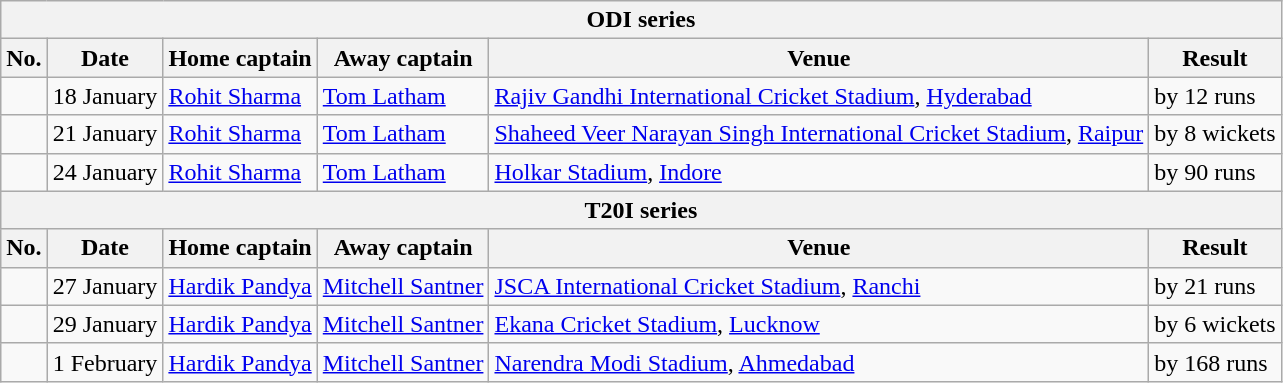<table class="wikitable">
<tr>
<th colspan="9">ODI series</th>
</tr>
<tr>
<th>No.</th>
<th>Date</th>
<th>Home captain</th>
<th>Away captain</th>
<th>Venue</th>
<th>Result</th>
</tr>
<tr>
<td></td>
<td>18 January</td>
<td><a href='#'>Rohit Sharma</a></td>
<td><a href='#'>Tom Latham</a></td>
<td><a href='#'>Rajiv Gandhi International Cricket Stadium</a>, <a href='#'>Hyderabad</a></td>
<td> by 12 runs</td>
</tr>
<tr>
<td></td>
<td>21 January</td>
<td><a href='#'>Rohit Sharma</a></td>
<td><a href='#'>Tom Latham</a></td>
<td><a href='#'>Shaheed Veer Narayan Singh International Cricket Stadium</a>, <a href='#'>Raipur</a></td>
<td> by 8 wickets</td>
</tr>
<tr>
<td></td>
<td>24 January</td>
<td><a href='#'>Rohit Sharma</a></td>
<td><a href='#'>Tom Latham</a></td>
<td><a href='#'>Holkar Stadium</a>, <a href='#'>Indore</a></td>
<td> by 90 runs</td>
</tr>
<tr>
<th colspan="9">T20I series</th>
</tr>
<tr>
<th>No.</th>
<th>Date</th>
<th>Home captain</th>
<th>Away captain</th>
<th>Venue</th>
<th>Result</th>
</tr>
<tr>
<td></td>
<td>27 January</td>
<td><a href='#'>Hardik Pandya</a></td>
<td><a href='#'>Mitchell Santner</a></td>
<td><a href='#'>JSCA International Cricket Stadium</a>, <a href='#'>Ranchi</a></td>
<td> by 21 runs</td>
</tr>
<tr>
<td></td>
<td>29 January</td>
<td><a href='#'>Hardik Pandya</a></td>
<td><a href='#'>Mitchell Santner</a></td>
<td><a href='#'>Ekana Cricket Stadium</a>, <a href='#'>Lucknow</a></td>
<td> by 6 wickets</td>
</tr>
<tr>
<td></td>
<td>1 February</td>
<td><a href='#'>Hardik Pandya</a></td>
<td><a href='#'>Mitchell Santner</a></td>
<td><a href='#'>Narendra Modi Stadium</a>, <a href='#'>Ahmedabad</a></td>
<td> by 168 runs</td>
</tr>
</table>
